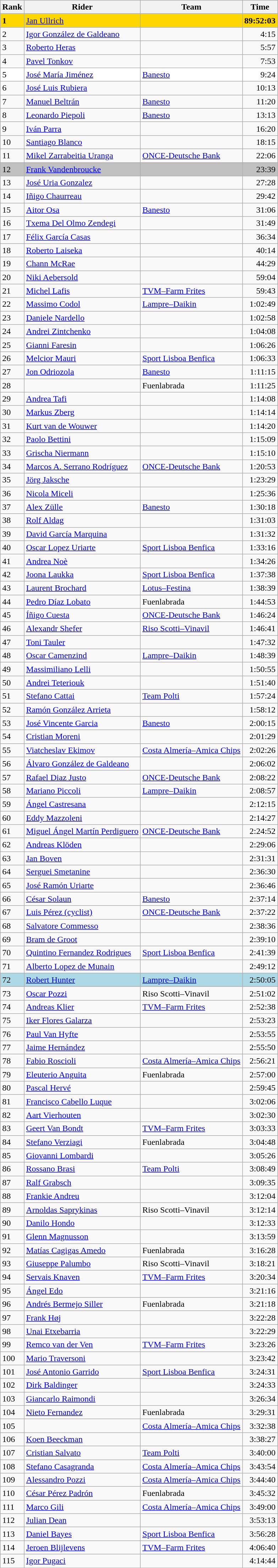<table class="wikitable">
<tr>
<th>Rank</th>
<th>Rider</th>
<th>Team</th>
<th>Time</th>
</tr>
<tr bgcolor=gold>
<td><strong>1</strong></td>
<td> <a href='#'>Jan Ullrich</a></td>
<td></td>
<td align=right><strong>89:52:03 </strong></td>
</tr>
<tr>
<td>2</td>
<td> <a href='#'>Igor González de Galdeano</a></td>
<td></td>
<td align=right>4:15</td>
</tr>
<tr>
<td>3</td>
<td> <a href='#'>Roberto Heras</a></td>
<td></td>
<td align=right>5:57</td>
</tr>
<tr>
<td>4</td>
<td> <a href='#'>Pavel Tonkov</a></td>
<td></td>
<td align=right>7:53</td>
</tr>
<tr bgcolor=white>
<td>5</td>
<td> <a href='#'>José María Jiménez</a></td>
<td><a href='#'>Banesto</a></td>
<td align=right>9:24</td>
</tr>
<tr>
<td>6</td>
<td>  <a href='#'>José Luis Rubiera</a></td>
<td></td>
<td align=right>10:13</td>
</tr>
<tr>
<td>7</td>
<td> <a href='#'>Manuel Beltrán</a></td>
<td><a href='#'>Banesto</a></td>
<td align=right>11:20</td>
</tr>
<tr>
<td>8</td>
<td> <a href='#'>Leonardo Piepoli</a></td>
<td><a href='#'>Banesto</a></td>
<td align=right>13:13</td>
</tr>
<tr>
<td>9</td>
<td> <a href='#'>Iván Parra</a></td>
<td></td>
<td align=right>16:20</td>
</tr>
<tr>
<td>10</td>
<td>  <a href='#'>Santiago Blanco</a></td>
<td></td>
<td align=right>18:15</td>
</tr>
<tr>
<td>11</td>
<td> <a href='#'>Mikel Zarrabeitia Uranga</a></td>
<td><a href='#'>ONCE-Deutsche Bank</a></td>
<td align=right>22:06</td>
</tr>
<tr bgcolor=silver>
<td>12</td>
<td> <a href='#'>Frank Vandenbroucke</a></td>
<td></td>
<td align=right>23:39</td>
</tr>
<tr>
<td>13</td>
<td> <a href='#'>José Uria Gonzalez</a></td>
<td></td>
<td align=right>27:28</td>
</tr>
<tr>
<td>14</td>
<td> <a href='#'>Iñigo Chaurreau</a></td>
<td></td>
<td align=right>29:42</td>
</tr>
<tr>
<td>15</td>
<td> <a href='#'>Aitor Osa</a></td>
<td><a href='#'>Banesto</a></td>
<td align=right>31:06</td>
</tr>
<tr>
<td>16</td>
<td> <a href='#'>Txema Del Olmo Zendegi</a></td>
<td></td>
<td align=right>31:49</td>
</tr>
<tr>
<td>17</td>
<td> <a href='#'>Félix García Casas</a></td>
<td></td>
<td align=right>36:34</td>
</tr>
<tr>
<td>18</td>
<td> <a href='#'>Roberto Laiseka</a></td>
<td></td>
<td align=right>40:14</td>
</tr>
<tr>
<td>19</td>
<td> <a href='#'>Chann McRae</a></td>
<td></td>
<td align=right>44:29</td>
</tr>
<tr>
<td>20</td>
<td> <a href='#'>Niki Aebersold</a></td>
<td></td>
<td align=right>59:04</td>
</tr>
<tr>
<td>21</td>
<td> <a href='#'>Michel Lafis</a></td>
<td><a href='#'>TVM–Farm Frites</a></td>
<td align=right>59:43</td>
</tr>
<tr>
<td>22</td>
<td> <a href='#'>Massimo Codol</a></td>
<td><a href='#'>Lampre–Daikin</a></td>
<td align=right>1:02:49</td>
</tr>
<tr>
<td>23</td>
<td> <a href='#'>Daniele Nardello</a></td>
<td></td>
<td align=right>1:02:58</td>
</tr>
<tr>
<td>24</td>
<td> <a href='#'>Andrei Zintchenko</a></td>
<td></td>
<td align=right>1:04:08</td>
</tr>
<tr>
<td>25</td>
<td> <a href='#'>Gianni Faresin</a></td>
<td></td>
<td align=right>1:06:26</td>
</tr>
<tr>
<td>26</td>
<td> <a href='#'>Melcior Mauri</a></td>
<td><a href='#'>Sport Lisboa Benfica</a></td>
<td align=right>1:06:33</td>
</tr>
<tr>
<td>27</td>
<td> <a href='#'>Jon Odriozola</a></td>
<td><a href='#'>Banesto</a></td>
<td align=right>1:11:15</td>
</tr>
<tr>
<td>28</td>
<td> </td>
<td>Fuenlabrada</td>
<td align=right>1:11:25</td>
</tr>
<tr>
<td>29</td>
<td> <a href='#'>Andrea Tafi</a></td>
<td></td>
<td align=right>1:14:08</td>
</tr>
<tr>
<td>30</td>
<td> <a href='#'>Markus Zberg</a></td>
<td></td>
<td align=right>1:14:14</td>
</tr>
<tr>
<td>31</td>
<td> <a href='#'>Kurt van de Wouwer</a></td>
<td></td>
<td align=right>1:14:20</td>
</tr>
<tr>
<td>32</td>
<td> <a href='#'>Paolo Bettini</a></td>
<td></td>
<td align=right>1:15:09</td>
</tr>
<tr>
<td>33</td>
<td> <a href='#'>Grischa Niermann</a></td>
<td></td>
<td align=right>1:15:10</td>
</tr>
<tr>
<td>34</td>
<td> <a href='#'>Marcos A. Serrano Rodríguez</a></td>
<td><a href='#'>ONCE-Deutsche Bank</a></td>
<td align=right>1:20:53</td>
</tr>
<tr>
<td>35</td>
<td> <a href='#'>Jörg Jaksche</a></td>
<td></td>
<td align=right>1:23:29</td>
</tr>
<tr>
<td>36</td>
<td> <a href='#'>Nicola Miceli</a></td>
<td></td>
<td align=right>1:25:36</td>
</tr>
<tr>
<td>37</td>
<td> <a href='#'>Alex Zülle</a></td>
<td><a href='#'>Banesto</a></td>
<td align=right>1:30:18</td>
</tr>
<tr>
<td>38</td>
<td> <a href='#'>Rolf Aldag</a></td>
<td></td>
<td align=right>1:31:03</td>
</tr>
<tr>
<td>39</td>
<td> <a href='#'>David García Marquina</a></td>
<td></td>
<td align=right>1:31:32</td>
</tr>
<tr>
<td>40</td>
<td> <a href='#'>Oscar Lopez Uriarte</a></td>
<td><a href='#'>Sport Lisboa Benfica</a></td>
<td align=right>1:33:16</td>
</tr>
<tr>
<td>41</td>
<td> <a href='#'>Andrea Noè</a></td>
<td></td>
<td align=right>1:34:26</td>
</tr>
<tr>
<td>42</td>
<td> <a href='#'>Joona Laukka</a></td>
<td><a href='#'>Sport Lisboa Benfica</a></td>
<td align=right>1:37:38</td>
</tr>
<tr>
<td>43</td>
<td> <a href='#'>Laurent Brochard</a></td>
<td><a href='#'>Lotus–Festina</a></td>
<td align=right>1:38:39</td>
</tr>
<tr>
<td>44</td>
<td> <a href='#'>Pedro Díaz Lobato</a></td>
<td>Fuenlabrada</td>
<td align=right>1:44:53</td>
</tr>
<tr>
<td>45</td>
<td> <a href='#'>Íñigo Cuesta</a></td>
<td><a href='#'>ONCE-Deutsche Bank</a></td>
<td align=right>1:46:24</td>
</tr>
<tr>
<td>46</td>
<td> <a href='#'>Alexandr Shefer</a></td>
<td><a href='#'>Riso Scotti–Vinavil</a></td>
<td align=right>1:46:41</td>
</tr>
<tr>
<td>47</td>
<td> <a href='#'>Toni Tauler</a></td>
<td></td>
<td align=right>1:47:32</td>
</tr>
<tr>
<td>48</td>
<td> <a href='#'>Oscar Camenzind</a></td>
<td><a href='#'>Lampre–Daikin</a></td>
<td align=right>1:48:39</td>
</tr>
<tr>
<td>49</td>
<td> <a href='#'>Massimiliano Lelli</a></td>
<td></td>
<td align=right>1:50:55</td>
</tr>
<tr>
<td>50</td>
<td> <a href='#'>Andrei Teteriouk</a></td>
<td></td>
<td align=right>1:51:40</td>
</tr>
<tr>
<td>51</td>
<td> <a href='#'>Stefano Cattai</a></td>
<td><a href='#'>Team Polti</a></td>
<td align=right>1:57:24</td>
</tr>
<tr>
<td>52</td>
<td> <a href='#'>Ramón González Arrieta</a></td>
<td></td>
<td align=right>1:58:12</td>
</tr>
<tr>
<td>53</td>
<td> <a href='#'>José Vincente Garcia</a></td>
<td><a href='#'>Banesto</a></td>
<td align=right>2:00:15</td>
</tr>
<tr>
<td>54</td>
<td> <a href='#'>Cristian Moreni</a></td>
<td></td>
<td align=right>2:01:29</td>
</tr>
<tr>
<td>55</td>
<td> <a href='#'>Viatcheslav Ekimov</a></td>
<td><a href='#'>Costa Almería–Amica Chips</a></td>
<td align=right>2:02:26</td>
</tr>
<tr>
<td>56</td>
<td> <a href='#'>Álvaro González de Galdeano</a></td>
<td></td>
<td align=right>2:06:02</td>
</tr>
<tr>
<td>57</td>
<td> <a href='#'>Rafael Diaz Justo</a></td>
<td><a href='#'>ONCE-Deutsche Bank</a></td>
<td align=right>2:08:22</td>
</tr>
<tr>
<td>58</td>
<td> <a href='#'>Mariano Piccoli</a></td>
<td><a href='#'>Lampre–Daikin</a></td>
<td align=right>2:08:57</td>
</tr>
<tr>
<td>59</td>
<td> <a href='#'>Ángel Castresana</a></td>
<td></td>
<td align=right>2:12:15</td>
</tr>
<tr>
<td>60</td>
<td> <a href='#'>Eddy Mazzoleni</a></td>
<td></td>
<td align=right>2:14:27</td>
</tr>
<tr>
<td>61</td>
<td> <a href='#'>Miguel Ángel Martín Perdiguero</a></td>
<td><a href='#'>ONCE-Deutsche Bank</a></td>
<td align=right>2:24:52</td>
</tr>
<tr>
<td>62</td>
<td> <a href='#'>Andreas Klöden</a></td>
<td></td>
<td align=right>2:29:06</td>
</tr>
<tr>
<td>63</td>
<td> <a href='#'>Jan Boven</a></td>
<td></td>
<td align=right>2:31:31</td>
</tr>
<tr>
<td>64</td>
<td> <a href='#'>Serguei Smetanine</a></td>
<td></td>
<td align=right>2:36:30</td>
</tr>
<tr>
<td>65</td>
<td> <a href='#'>José Ramón Uriarte</a></td>
<td></td>
<td align=right>2:36:46</td>
</tr>
<tr>
<td>66</td>
<td> <a href='#'>César Solaun</a></td>
<td><a href='#'>Banesto</a></td>
<td align=right>2:37:14</td>
</tr>
<tr>
<td>67</td>
<td> <a href='#'>Luis Pérez (cyclist)</a></td>
<td><a href='#'>ONCE-Deutsche Bank</a></td>
<td align=right>2:37:22</td>
</tr>
<tr>
<td>68</td>
<td> <a href='#'>Salvatore Commesso</a></td>
<td></td>
<td align=right>2:38:36</td>
</tr>
<tr>
<td>69</td>
<td> <a href='#'>Bram de Groot</a></td>
<td></td>
<td align=right>2:39:10</td>
</tr>
<tr>
<td>70</td>
<td> <a href='#'>Quintino Fernandez Rodrigues</a></td>
<td><a href='#'>Sport Lisboa Benfica</a></td>
<td align=right>2:41:39</td>
</tr>
<tr>
<td>71</td>
<td> <a href='#'>Alberto Lopez de Munain</a></td>
<td></td>
<td align=right>2:49:12</td>
</tr>
<tr bgcolor=lightblue>
<td>72</td>
<td> <a href='#'>Robert Hunter</a></td>
<td><a href='#'>Lampre–Daikin</a></td>
<td align=right>2:50:05</td>
</tr>
<tr>
<td>73</td>
<td> <a href='#'>Oscar Pozzi</a></td>
<td>Riso Scotti–Vinavil</td>
<td align=right>2:51:02</td>
</tr>
<tr>
<td>74</td>
<td> <a href='#'>Andreas Klier</a></td>
<td><a href='#'>TVM–Farm Frites</a></td>
<td align=right>2:52:38</td>
</tr>
<tr>
<td>75</td>
<td> <a href='#'>Iker Flores Galarza</a></td>
<td></td>
<td align=right>2:53:23</td>
</tr>
<tr>
<td>76</td>
<td> <a href='#'>Paul Van Hyfte</a></td>
<td></td>
<td align=right>2:53:55</td>
</tr>
<tr>
<td>77</td>
<td> <a href='#'>Jaime Hernández</a></td>
<td></td>
<td align=right>2:55:50</td>
</tr>
<tr>
<td>78</td>
<td> <a href='#'>Fabio Roscioli</a></td>
<td><a href='#'>Costa Almería–Amica Chips</a></td>
<td align=right>2:56:21</td>
</tr>
<tr>
<td>79</td>
<td> <a href='#'>Eleuterio Anguita</a></td>
<td>Fuenlabrada</td>
<td align=right>2:57:00</td>
</tr>
<tr>
<td>80</td>
<td> <a href='#'>Pascal Hervé</a></td>
<td></td>
<td align=right>2:59:45</td>
</tr>
<tr>
<td>81</td>
<td> <a href='#'>Francisco Cabello Luque</a></td>
<td></td>
<td align=right>3:02:06</td>
</tr>
<tr>
<td>82</td>
<td> <a href='#'>Aart Vierhouten</a></td>
<td></td>
<td align=right>3:02:30</td>
</tr>
<tr>
<td>83</td>
<td> <a href='#'>Geert Van Bondt</a></td>
<td><a href='#'>TVM–Farm Frites</a></td>
<td align=right>3:03:33</td>
</tr>
<tr>
<td>84</td>
<td> <a href='#'>Stefano Verziagi</a></td>
<td>Fuenlabrada</td>
<td align=right>3:04:48</td>
</tr>
<tr>
<td>85</td>
<td> <a href='#'>Giovanni Lombardi</a></td>
<td></td>
<td align=right>3:05:26</td>
</tr>
<tr>
<td>86</td>
<td> <a href='#'>Rossano Brasi</a></td>
<td><a href='#'>Team Polti</a></td>
<td align=right>3:08:49</td>
</tr>
<tr>
<td>87</td>
<td> <a href='#'>Ralf Grabsch</a></td>
<td></td>
<td align=right>3:09:35</td>
</tr>
<tr>
<td>88</td>
<td> <a href='#'>Frankie Andreu</a></td>
<td></td>
<td align=right>3:12:04</td>
</tr>
<tr>
<td>89</td>
<td> <a href='#'>Arnoldas Saprykinas</a></td>
<td>Riso Scotti–Vinavil</td>
<td align=right>3:12:14</td>
</tr>
<tr>
<td>90</td>
<td> <a href='#'>Danilo Hondo</a></td>
<td></td>
<td align=right>3:12:33</td>
</tr>
<tr>
<td>91</td>
<td> <a href='#'>Glenn Magnusson</a></td>
<td></td>
<td align=right>3:13:59</td>
</tr>
<tr>
<td>92</td>
<td> <a href='#'>Matías Cagigas Amedo</a></td>
<td>Fuenlabrada</td>
<td align=right>3:16:28</td>
</tr>
<tr>
<td>93</td>
<td> <a href='#'>Giuseppe Palumbo</a></td>
<td>Riso Scotti–Vinavil</td>
<td align=right>3:18:21</td>
</tr>
<tr>
<td>94</td>
<td> <a href='#'>Servais Knaven</a></td>
<td><a href='#'>TVM–Farm Frites</a></td>
<td align=right>3:20:34</td>
</tr>
<tr>
<td>95</td>
<td> <a href='#'>Ángel Edo</a></td>
<td></td>
<td align=right>3:21:16</td>
</tr>
<tr>
<td>96</td>
<td> <a href='#'>Andrés Bermejo Siller</a></td>
<td>Fuenlabrada</td>
<td align=right>3:21:18</td>
</tr>
<tr>
<td>97</td>
<td> <a href='#'>Frank Høj</a></td>
<td></td>
<td align=right>3:22:28</td>
</tr>
<tr>
<td>98</td>
<td> <a href='#'>Unai Etxebarria</a></td>
<td></td>
<td align=right>3:22:29</td>
</tr>
<tr>
<td>99</td>
<td> <a href='#'>Remco van der Ven</a></td>
<td><a href='#'>TVM–Farm Frites</a></td>
<td align=right>3:23:26</td>
</tr>
<tr>
<td>100</td>
<td> <a href='#'>Mario Traversoni</a></td>
<td></td>
<td align=right>3:23:42</td>
</tr>
<tr>
<td>101</td>
<td> <a href='#'>José Antonio Garrido</a></td>
<td><a href='#'>Sport Lisboa Benfica</a></td>
<td align=right>3:24:31</td>
</tr>
<tr>
<td>102</td>
<td> <a href='#'>Dirk Baldinger</a></td>
<td></td>
<td align=right>3:24:33</td>
</tr>
<tr>
<td>103</td>
<td> <a href='#'>Giancarlo Raimondi</a></td>
<td></td>
<td align=right>3:26:34</td>
</tr>
<tr>
<td>104</td>
<td> <a href='#'>Nieto Fernandez</a></td>
<td>Fuenlabrada</td>
<td align=right>3:29:31</td>
</tr>
<tr>
<td>105</td>
<td> </td>
<td><a href='#'>Costa Almería–Amica Chips</a></td>
<td align=right>3:32:38</td>
</tr>
<tr>
<td>106</td>
<td> <a href='#'>Koen Beeckman</a></td>
<td></td>
<td align=right>3:38:27</td>
</tr>
<tr>
<td>107</td>
<td> <a href='#'>Cristian Salvato</a></td>
<td><a href='#'>Team Polti</a></td>
<td align=right>3:40:00</td>
</tr>
<tr>
<td>108</td>
<td> <a href='#'>Stefano Casagranda</a></td>
<td><a href='#'>Costa Almería–Amica Chips</a></td>
<td align=right>3:43:54</td>
</tr>
<tr>
<td>109</td>
<td> <a href='#'>Alessandro Pozzi</a></td>
<td><a href='#'>Costa Almería–Amica Chips</a></td>
<td align=right>3:44:40</td>
</tr>
<tr>
<td>110</td>
<td> <a href='#'>César Pérez Padrón</a></td>
<td>Fuenlabrada</td>
<td align=right>3:45:32</td>
</tr>
<tr>
<td>111</td>
<td> <a href='#'>Marco Gili</a></td>
<td><a href='#'>Costa Almería–Amica Chips</a></td>
<td align=right>3:49:00</td>
</tr>
<tr>
<td>112</td>
<td> <a href='#'>Julian Dean</a></td>
<td></td>
<td align=right>3:53:13</td>
</tr>
<tr>
<td>113</td>
<td> <a href='#'>Daniel Bayes</a></td>
<td><a href='#'>Sport Lisboa Benfica</a></td>
<td align=right>3:56:28</td>
</tr>
<tr>
<td>114</td>
<td> <a href='#'>Jeroen Blijlevens</a></td>
<td><a href='#'>TVM–Farm Frites</a></td>
<td align=right>4:06:40</td>
</tr>
<tr>
<td>115</td>
<td> <a href='#'>Igor Pugaci</a></td>
<td></td>
<td align=right>4:14:44</td>
</tr>
<tr>
</tr>
</table>
